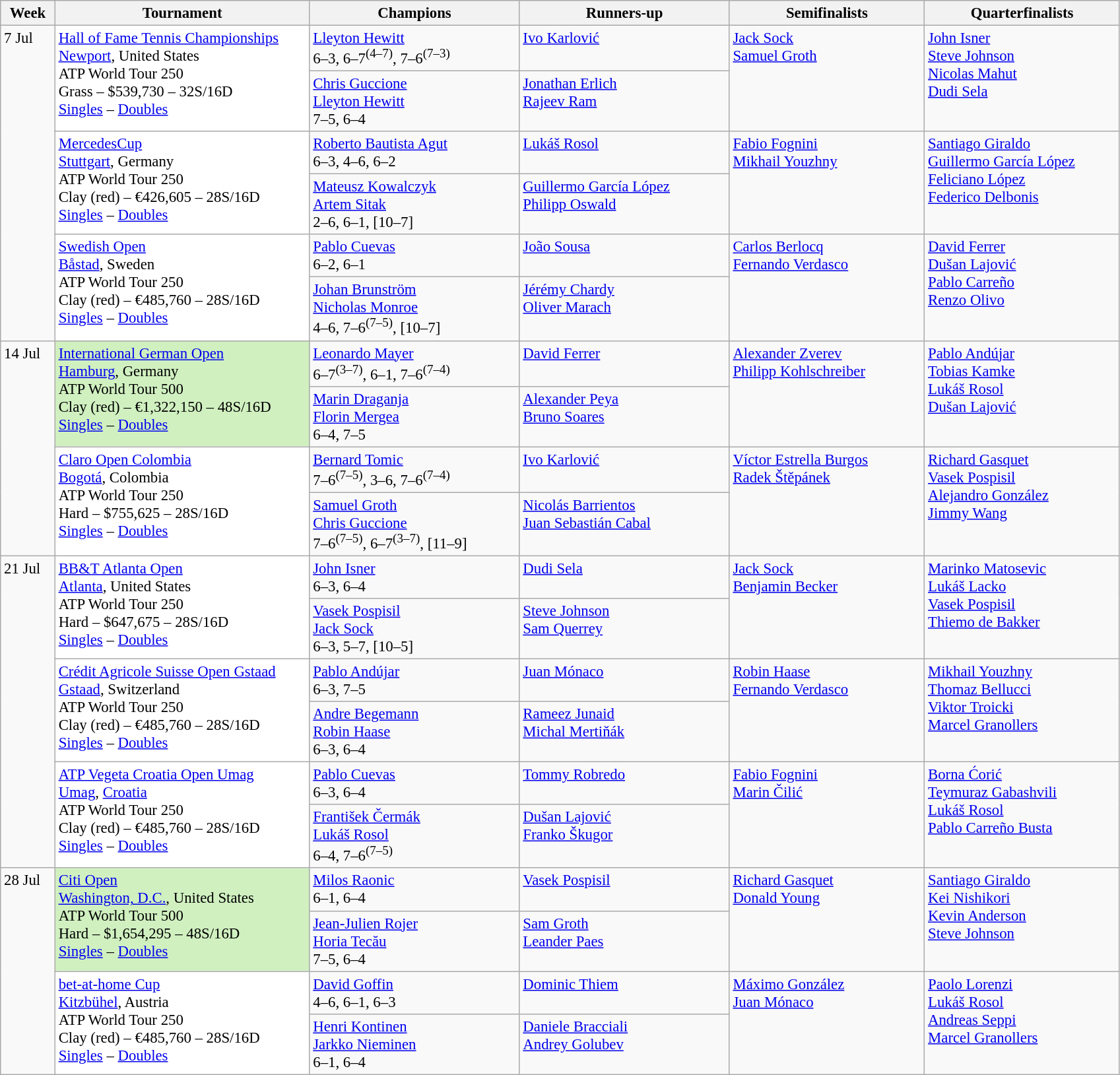<table class=wikitable style=font-size:95%>
<tr>
<th style="width:48px;">Week</th>
<th style="width:250px;">Tournament</th>
<th style="width:205px;">Champions</th>
<th style="width:205px;">Runners-up</th>
<th style="width:190px;">Semifinalists</th>
<th style="width:190px;">Quarterfinalists</th>
</tr>
<tr valign=top>
<td rowspan=6>7 Jul</td>
<td bgcolor=#ffffff rowspan=2><a href='#'>Hall of Fame Tennis Championships</a><br> <a href='#'>Newport</a>, United States<br>ATP World Tour 250<br>Grass – $539,730 – 32S/16D<br><a href='#'>Singles</a> – <a href='#'>Doubles</a></td>
<td> <a href='#'>Lleyton Hewitt</a><br>6–3, 6–7<sup>(4–7)</sup>, 7–6<sup>(7–3)</sup></td>
<td> <a href='#'>Ivo Karlović</a></td>
<td rowspan=2> <a href='#'>Jack Sock</a> <br> <a href='#'>Samuel Groth</a></td>
<td rowspan=2> <a href='#'>John Isner</a> <br> <a href='#'>Steve Johnson</a><br>  <a href='#'>Nicolas Mahut</a><br> <a href='#'>Dudi Sela</a></td>
</tr>
<tr valign=top>
<td> <a href='#'>Chris Guccione</a><br>  <a href='#'>Lleyton Hewitt</a><br>7–5, 6–4</td>
<td> <a href='#'>Jonathan Erlich</a><br>  <a href='#'>Rajeev Ram</a></td>
</tr>
<tr valign=top>
<td bgcolor=#ffffff rowspan=2><a href='#'>MercedesCup</a><br> <a href='#'>Stuttgart</a>, Germany<br>ATP World Tour 250<br>Clay (red) – €426,605 – 28S/16D<br><a href='#'>Singles</a> – <a href='#'>Doubles</a></td>
<td> <a href='#'>Roberto Bautista Agut</a><br>6–3, 4–6, 6–2</td>
<td> <a href='#'>Lukáš Rosol</a></td>
<td rowspan=2> <a href='#'>Fabio Fognini</a><br> <a href='#'>Mikhail Youzhny</a></td>
<td rowspan=2> <a href='#'>Santiago Giraldo</a><br> <a href='#'>Guillermo García López</a><br>  <a href='#'>Feliciano López</a><br> <a href='#'>Federico Delbonis</a></td>
</tr>
<tr valign=top>
<td> <a href='#'>Mateusz Kowalczyk</a><br> <a href='#'>Artem Sitak</a><br>2–6, 6–1, [10–7]</td>
<td> <a href='#'>Guillermo García López</a><br> <a href='#'>Philipp Oswald</a></td>
</tr>
<tr valign=top>
<td bgcolor=#ffffff rowspan=2><a href='#'>Swedish Open</a><br> <a href='#'>Båstad</a>, Sweden<br>ATP World Tour 250<br>Clay (red) – €485,760 – 28S/16D<br><a href='#'>Singles</a> – <a href='#'>Doubles</a></td>
<td> <a href='#'>Pablo Cuevas</a><br>6–2, 6–1</td>
<td> <a href='#'>João Sousa</a></td>
<td rowspan=2> <a href='#'>Carlos Berlocq</a><br> <a href='#'>Fernando Verdasco</a></td>
<td rowspan=2> <a href='#'>David Ferrer</a> <br> <a href='#'>Dušan Lajović</a><br>  <a href='#'>Pablo Carreño</a><br> <a href='#'>Renzo Olivo</a></td>
</tr>
<tr valign=top>
<td> <a href='#'>Johan Brunström</a><br> <a href='#'>Nicholas Monroe</a><br>4–6, 7–6<sup>(7–5)</sup>, [10–7]</td>
<td> <a href='#'>Jérémy Chardy</a><br> <a href='#'>Oliver Marach</a></td>
</tr>
<tr valign=top>
<td rowspan=4>14 Jul</td>
<td bgcolor=#d0f0c0 rowspan=2><a href='#'>International German Open</a><br> <a href='#'>Hamburg</a>, Germany<br>ATP World Tour 500<br>Clay (red) – €1,322,150 – 48S/16D<br><a href='#'>Singles</a> – <a href='#'>Doubles</a></td>
<td> <a href='#'>Leonardo Mayer</a> <br> 6–7<sup>(3–7)</sup>, 6–1, 7–6<sup>(7–4)</sup></td>
<td> <a href='#'>David Ferrer</a></td>
<td rowspan=2> <a href='#'>Alexander Zverev</a><br> <a href='#'>Philipp Kohlschreiber</a></td>
<td rowspan=2> <a href='#'>Pablo Andújar</a><br> <a href='#'>Tobias Kamke</a><br>  <a href='#'>Lukáš Rosol</a><br> <a href='#'>Dušan Lajović</a></td>
</tr>
<tr valign=top>
<td> <a href='#'>Marin Draganja</a> <br>  <a href='#'>Florin Mergea</a><br>6–4, 7–5</td>
<td> <a href='#'>Alexander Peya</a> <br>  <a href='#'>Bruno Soares</a></td>
</tr>
<tr valign=top>
<td bgcolor=#ffffff rowspan=2><a href='#'>Claro Open Colombia</a><br> <a href='#'>Bogotá</a>, Colombia<br>ATP World Tour 250<br>Hard – $755,625 – 28S/16D<br><a href='#'>Singles</a> – <a href='#'>Doubles</a></td>
<td> <a href='#'>Bernard Tomic</a><br>7–6<sup>(7–5)</sup>, 3–6, 7–6<sup>(7–4)</sup></td>
<td> <a href='#'>Ivo Karlović</a></td>
<td rowspan=2> <a href='#'>Víctor Estrella Burgos</a><br> <a href='#'>Radek Štěpánek</a></td>
<td rowspan=2> <a href='#'>Richard Gasquet</a> <br> <a href='#'>Vasek Pospisil</a> <br>  <a href='#'>Alejandro González</a> <br> <a href='#'>Jimmy Wang</a></td>
</tr>
<tr valign=top>
<td> <a href='#'>Samuel Groth</a> <br>  <a href='#'>Chris Guccione</a><br>7–6<sup>(7–5)</sup>, 6–7<sup>(3–7)</sup>, [11–9]</td>
<td> <a href='#'>Nicolás Barrientos</a> <br>  <a href='#'>Juan Sebastián Cabal</a></td>
</tr>
<tr valign=top>
<td rowspan=6>21 Jul</td>
<td bgcolor=#ffffff rowspan=2><a href='#'>BB&T Atlanta Open</a><br> <a href='#'>Atlanta</a>, United States<br>ATP World Tour 250<br>Hard – $647,675 – 28S/16D<br><a href='#'>Singles</a> – <a href='#'>Doubles</a></td>
<td> <a href='#'>John Isner</a><br>6–3, 6–4</td>
<td> <a href='#'>Dudi Sela</a></td>
<td rowspan=2> <a href='#'>Jack Sock</a> <br>  <a href='#'>Benjamin Becker</a></td>
<td rowspan=2> <a href='#'>Marinko Matosevic</a> <br>  <a href='#'>Lukáš Lacko</a> <br>  <a href='#'>Vasek Pospisil</a> <br> <a href='#'>Thiemo de Bakker</a></td>
</tr>
<tr valign=top>
<td> <a href='#'>Vasek Pospisil</a><br> <a href='#'>Jack Sock</a><br>6–3, 5–7, [10–5]</td>
<td> <a href='#'>Steve Johnson</a><br> <a href='#'>Sam Querrey</a></td>
</tr>
<tr valign=top>
<td bgcolor=#ffffff rowspan=2><a href='#'>Crédit Agricole Suisse Open Gstaad</a><br> <a href='#'>Gstaad</a>, Switzerland<br>ATP World Tour 250<br>Clay (red) – €485,760 – 28S/16D<br><a href='#'>Singles</a> – <a href='#'>Doubles</a></td>
<td> <a href='#'>Pablo Andújar</a><br>6–3, 7–5</td>
<td> <a href='#'>Juan Mónaco</a></td>
<td rowspan=2> <a href='#'>Robin Haase</a><br> <a href='#'>Fernando Verdasco</a></td>
<td rowspan=2> <a href='#'>Mikhail Youzhny</a> <br> <a href='#'>Thomaz Bellucci</a><br>  <a href='#'>Viktor Troicki</a> <br> <a href='#'>Marcel Granollers</a></td>
</tr>
<tr valign=top>
<td> <a href='#'>Andre Begemann</a> <br>  <a href='#'>Robin Haase</a> <br>6–3, 6–4</td>
<td> <a href='#'>Rameez Junaid</a> <br>  <a href='#'>Michal Mertiňák</a></td>
</tr>
<tr valign=top>
<td bgcolor=#ffffff rowspan=2><a href='#'>ATP Vegeta Croatia Open Umag</a><br> <a href='#'>Umag</a>, <a href='#'>Croatia</a><br>ATP World Tour 250<br>Clay (red) – €485,760 – 28S/16D<br><a href='#'>Singles</a> – <a href='#'>Doubles</a></td>
<td> <a href='#'>Pablo Cuevas</a><br>6–3, 6–4</td>
<td> <a href='#'>Tommy Robredo</a></td>
<td rowspan=2> <a href='#'>Fabio Fognini</a><br> <a href='#'>Marin Čilić</a></td>
<td rowspan=2> <a href='#'>Borna Ćorić</a> <br>  <a href='#'>Teymuraz Gabashvili</a> <br>  <a href='#'>Lukáš Rosol</a> <br>  <a href='#'>Pablo Carreño Busta</a></td>
</tr>
<tr valign=top>
<td> <a href='#'>František Čermák</a> <br>  <a href='#'>Lukáš Rosol</a> <br> 6–4, 7–6<sup>(7–5)</sup></td>
<td> <a href='#'>Dušan Lajović</a> <br>  <a href='#'>Franko Škugor</a></td>
</tr>
<tr valign=top>
<td rowspan=4>28 Jul</td>
<td bgcolor=#d0f0c0 rowspan=2><a href='#'>Citi Open</a><br> <a href='#'>Washington, D.C.</a>, United States<br>ATP World Tour 500<br>Hard – $1,654,295 – 48S/16D<br><a href='#'>Singles</a> – <a href='#'>Doubles</a></td>
<td> <a href='#'>Milos Raonic</a><br>6–1, 6–4</td>
<td> <a href='#'>Vasek Pospisil</a></td>
<td rowspan=2> <a href='#'>Richard Gasquet</a> <br> <a href='#'>Donald Young</a></td>
<td rowspan=2> <a href='#'>Santiago Giraldo</a> <br> <a href='#'>Kei Nishikori</a> <br>  <a href='#'>Kevin Anderson</a><br> <a href='#'>Steve Johnson</a></td>
</tr>
<tr valign=top>
<td> <a href='#'>Jean-Julien Rojer</a> <br>  <a href='#'>Horia Tecău</a><br>7–5, 6–4</td>
<td> <a href='#'>Sam Groth</a> <br>  <a href='#'>Leander Paes</a></td>
</tr>
<tr valign=top>
<td bgcolor=#ffffff rowspan=2><a href='#'>bet-at-home Cup</a><br> <a href='#'>Kitzbühel</a>, Austria<br>ATP World Tour 250<br>Clay (red) – €485,760 – 28S/16D<br> <a href='#'>Singles</a> – <a href='#'>Doubles</a></td>
<td> <a href='#'>David Goffin</a><br>4–6, 6–1, 6–3</td>
<td> <a href='#'>Dominic Thiem</a></td>
<td rowspan=2> <a href='#'>Máximo González</a><br> <a href='#'>Juan Mónaco</a></td>
<td rowspan=2> <a href='#'>Paolo Lorenzi</a><br> <a href='#'>Lukáš Rosol</a><br>  <a href='#'>Andreas Seppi</a><br> <a href='#'>Marcel Granollers</a></td>
</tr>
<tr valign=top>
<td> <a href='#'>Henri Kontinen</a><br> <a href='#'>Jarkko Nieminen</a><br>6–1, 6–4</td>
<td> <a href='#'>Daniele Bracciali</a><br> <a href='#'>Andrey Golubev</a></td>
</tr>
</table>
